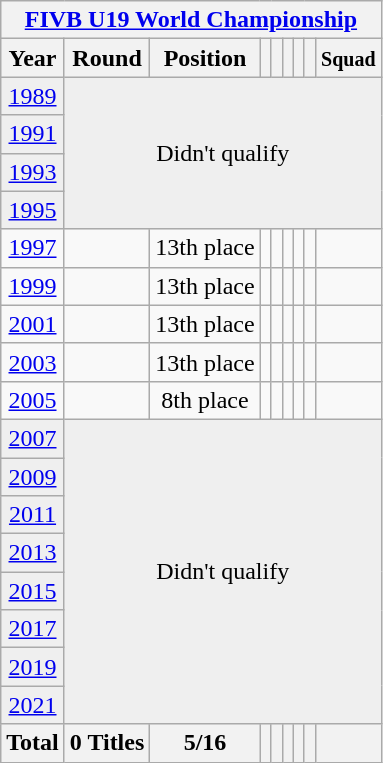<table class="wikitable" style="text-align: center;">
<tr>
<th colspan=9><a href='#'>FIVB U19 World Championship</a></th>
</tr>
<tr>
<th>Year</th>
<th>Round</th>
<th>Position</th>
<th></th>
<th></th>
<th></th>
<th></th>
<th></th>
<th><small>Squad</small></th>
</tr>
<tr bgcolor="efefef">
<td> <a href='#'>1989</a></td>
<td colspan=9 rowspan=4>Didn't qualify</td>
</tr>
<tr bgcolor="efefef">
<td> <a href='#'>1991</a></td>
</tr>
<tr bgcolor="efefef">
<td> <a href='#'>1993</a></td>
</tr>
<tr bgcolor="efefef">
<td> <a href='#'>1995</a></td>
</tr>
<tr>
<td> <a href='#'>1997</a></td>
<td></td>
<td>13th place</td>
<td></td>
<td></td>
<td></td>
<td></td>
<td></td>
<td></td>
</tr>
<tr>
<td> <a href='#'>1999</a></td>
<td></td>
<td>13th place</td>
<td></td>
<td></td>
<td></td>
<td></td>
<td></td>
<td></td>
</tr>
<tr>
<td> <a href='#'>2001</a></td>
<td></td>
<td>13th place</td>
<td></td>
<td></td>
<td></td>
<td></td>
<td></td>
<td></td>
</tr>
<tr>
<td> <a href='#'>2003</a></td>
<td></td>
<td>13th place</td>
<td></td>
<td></td>
<td></td>
<td></td>
<td></td>
<td></td>
</tr>
<tr>
<td> <a href='#'>2005</a></td>
<td></td>
<td>8th place</td>
<td></td>
<td></td>
<td></td>
<td></td>
<td></td>
<td></td>
</tr>
<tr bgcolor="efefef">
<td> <a href='#'>2007</a></td>
<td colspan=9 rowspan=8>Didn't qualify</td>
</tr>
<tr bgcolor="efefef">
<td> <a href='#'>2009</a></td>
</tr>
<tr bgcolor="efefef">
<td> <a href='#'>2011</a></td>
</tr>
<tr bgcolor="efefef">
<td> <a href='#'>2013</a></td>
</tr>
<tr bgcolor="efefef">
<td> <a href='#'>2015</a></td>
</tr>
<tr bgcolor="efefef">
<td> <a href='#'>2017</a></td>
</tr>
<tr bgcolor="efefef">
<td> <a href='#'>2019</a></td>
</tr>
<tr bgcolor="efefef">
<td> <a href='#'>2021</a></td>
</tr>
<tr>
<th>Total</th>
<th>0 Titles</th>
<th>5/16</th>
<th></th>
<th></th>
<th></th>
<th></th>
<th></th>
<th></th>
</tr>
</table>
